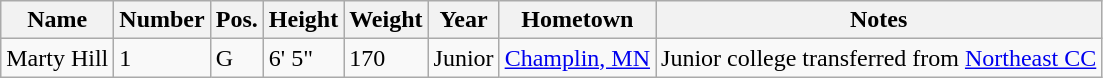<table class="wikitable sortable" border="1">
<tr>
<th>Name</th>
<th>Number</th>
<th>Pos.</th>
<th>Height</th>
<th>Weight</th>
<th>Year</th>
<th>Hometown</th>
<th class="unsortable">Notes</th>
</tr>
<tr>
<td>Marty Hill</td>
<td>1</td>
<td>G</td>
<td>6' 5"</td>
<td>170</td>
<td>Junior</td>
<td><a href='#'>Champlin, MN</a></td>
<td>Junior college transferred from <a href='#'>Northeast CC</a></td>
</tr>
</table>
